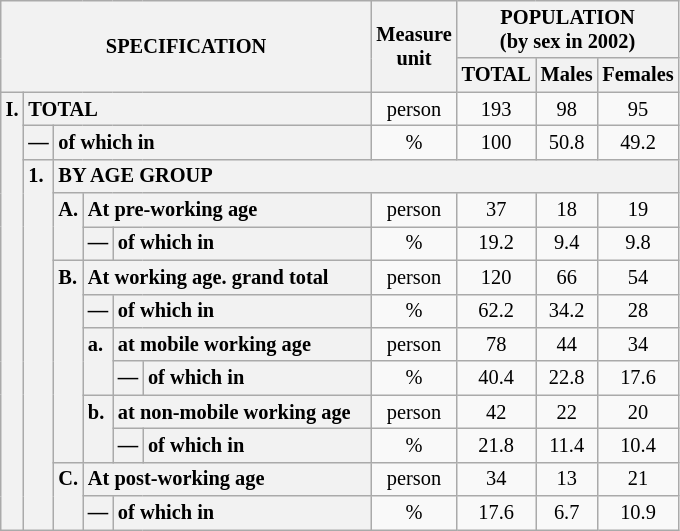<table class="wikitable" style="font-size:85%; text-align:center">
<tr>
<th rowspan="2" colspan="6">SPECIFICATION</th>
<th rowspan="2">Measure<br> unit</th>
<th colspan="3" rowspan="1">POPULATION<br> (by sex in 2002)</th>
</tr>
<tr>
<th>TOTAL</th>
<th>Males</th>
<th>Females</th>
</tr>
<tr>
<th style="text-align:left" valign="top" rowspan="13">I.</th>
<th style="text-align:left" colspan="5">TOTAL</th>
<td>person</td>
<td>193</td>
<td>98</td>
<td>95</td>
</tr>
<tr>
<th style="text-align:left" valign="top">—</th>
<th style="text-align:left" colspan="4">of which in</th>
<td>%</td>
<td>100</td>
<td>50.8</td>
<td>49.2</td>
</tr>
<tr>
<th style="text-align:left" valign="top" rowspan="11">1.</th>
<th style="text-align:left" colspan="19">BY AGE GROUP</th>
</tr>
<tr>
<th style="text-align:left" valign="top" rowspan="2">A.</th>
<th style="text-align:left" colspan="3">At pre-working age</th>
<td>person</td>
<td>37</td>
<td>18</td>
<td>19</td>
</tr>
<tr>
<th style="text-align:left" valign="top">—</th>
<th style="text-align:left" valign="top" colspan="2">of which in</th>
<td>%</td>
<td>19.2</td>
<td>9.4</td>
<td>9.8</td>
</tr>
<tr>
<th style="text-align:left" valign="top" rowspan="6">B.</th>
<th style="text-align:left" colspan="3">At working age. grand total</th>
<td>person</td>
<td>120</td>
<td>66</td>
<td>54</td>
</tr>
<tr>
<th style="text-align:left" valign="top">—</th>
<th style="text-align:left" valign="top" colspan="2">of which in</th>
<td>%</td>
<td>62.2</td>
<td>34.2</td>
<td>28</td>
</tr>
<tr>
<th style="text-align:left" valign="top" rowspan="2">a.</th>
<th style="text-align:left" colspan="2">at mobile working age</th>
<td>person</td>
<td>78</td>
<td>44</td>
<td>34</td>
</tr>
<tr>
<th style="text-align:left" valign="top">—</th>
<th style="text-align:left" valign="top" colspan="1">of which in                        </th>
<td>%</td>
<td>40.4</td>
<td>22.8</td>
<td>17.6</td>
</tr>
<tr>
<th style="text-align:left" valign="top" rowspan="2">b.</th>
<th style="text-align:left" colspan="2">at non-mobile working age</th>
<td>person</td>
<td>42</td>
<td>22</td>
<td>20</td>
</tr>
<tr>
<th style="text-align:left" valign="top">—</th>
<th style="text-align:left" valign="top" colspan="1">of which in                        </th>
<td>%</td>
<td>21.8</td>
<td>11.4</td>
<td>10.4</td>
</tr>
<tr>
<th style="text-align:left" valign="top" rowspan="2">C.</th>
<th style="text-align:left" colspan="3">At post-working age</th>
<td>person</td>
<td>34</td>
<td>13</td>
<td>21</td>
</tr>
<tr>
<th style="text-align:left" valign="top">—</th>
<th style="text-align:left" valign="top" colspan="2">of which in</th>
<td>%</td>
<td>17.6</td>
<td>6.7</td>
<td>10.9</td>
</tr>
</table>
